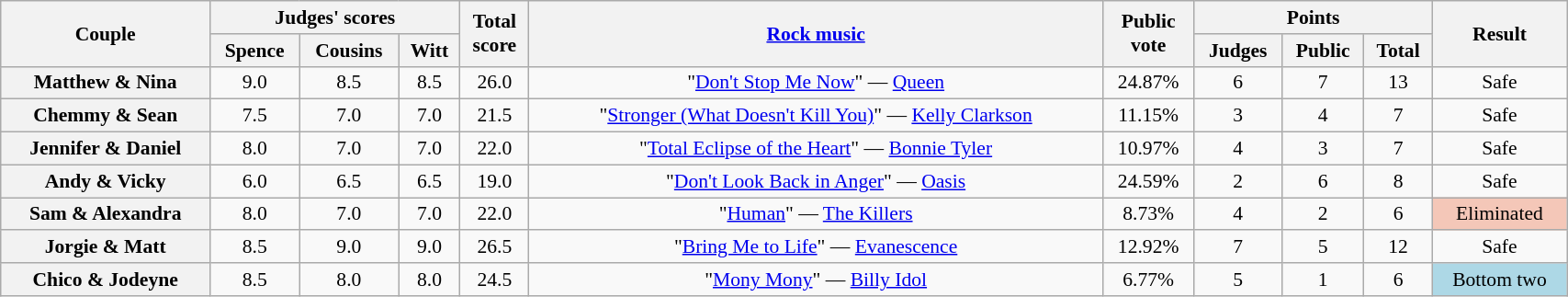<table class="wikitable sortable" style="text-align:center; font-size:90%; width:90%">
<tr>
<th scope="col" rowspan=2>Couple</th>
<th scope="col" colspan=3 class="unsortable">Judges' scores</th>
<th scope="col" rowspan=2>Total<br>score</th>
<th scope="col" rowspan=2 class="unsortable"><a href='#'>Rock music</a></th>
<th scope="col" rowspan=2>Public<br>vote</th>
<th scope="col" colspan=3 class="unsortable">Points</th>
<th scope="col" rowspan=2 class="unsortable">Result</th>
</tr>
<tr>
<th class="unsortable">Spence</th>
<th class="unsortable">Cousins</th>
<th class="unsortable">Witt</th>
<th class="unsortable">Judges</th>
<th class="unsortable">Public</th>
<th>Total</th>
</tr>
<tr>
<th scope="row">Matthew & Nina</th>
<td>9.0</td>
<td>8.5</td>
<td>8.5</td>
<td>26.0</td>
<td>"<a href='#'>Don't Stop Me Now</a>" — <a href='#'>Queen</a></td>
<td>24.87%</td>
<td>6</td>
<td>7</td>
<td>13</td>
<td>Safe</td>
</tr>
<tr>
<th scope="row">Chemmy & Sean</th>
<td>7.5</td>
<td>7.0</td>
<td>7.0</td>
<td>21.5</td>
<td>"<a href='#'>Stronger (What Doesn't Kill You)</a>" — <a href='#'>Kelly Clarkson</a></td>
<td>11.15%</td>
<td>3</td>
<td>4</td>
<td>7</td>
<td>Safe</td>
</tr>
<tr>
<th scope="row">Jennifer & Daniel</th>
<td>8.0</td>
<td>7.0</td>
<td>7.0</td>
<td>22.0</td>
<td>"<a href='#'>Total Eclipse of the Heart</a>" — <a href='#'>Bonnie Tyler</a></td>
<td>10.97%</td>
<td>4</td>
<td>3</td>
<td>7</td>
<td>Safe</td>
</tr>
<tr>
<th scope="row">Andy & Vicky</th>
<td>6.0</td>
<td>6.5</td>
<td>6.5</td>
<td>19.0</td>
<td>"<a href='#'>Don't Look Back in Anger</a>" — <a href='#'>Oasis</a></td>
<td>24.59%</td>
<td>2</td>
<td>6</td>
<td>8</td>
<td>Safe</td>
</tr>
<tr>
<th scope="row">Sam & Alexandra</th>
<td>8.0</td>
<td>7.0</td>
<td>7.0</td>
<td>22.0</td>
<td>"<a href='#'>Human</a>" — <a href='#'>The Killers</a></td>
<td>8.73%</td>
<td>4</td>
<td>2</td>
<td>6</td>
<td bgcolor="f4c7b8">Eliminated</td>
</tr>
<tr>
<th scope="row">Jorgie & Matt</th>
<td>8.5</td>
<td>9.0</td>
<td>9.0</td>
<td>26.5</td>
<td>"<a href='#'>Bring Me to Life</a>" — <a href='#'>Evanescence</a></td>
<td>12.92%</td>
<td>7</td>
<td>5</td>
<td>12</td>
<td>Safe</td>
</tr>
<tr>
<th scope="row">Chico & Jodeyne</th>
<td>8.5</td>
<td>8.0</td>
<td>8.0</td>
<td>24.5</td>
<td>"<a href='#'>Mony Mony</a>" — <a href='#'>Billy Idol</a></td>
<td>6.77%</td>
<td>5</td>
<td>1</td>
<td>6</td>
<td bgcolor=lightblue>Bottom two</td>
</tr>
</table>
